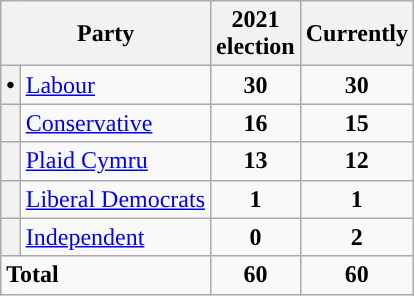<table class="wikitable">
<tr>
<th colspan=2>Party</th>
<th>2021<br>election</th>
<th>Currently</th>
</tr>
<tr>
<th style="background-color: "><span>•</span></th>
<td><a href='#'>Labour</a></td>
<td align="center"><strong>30</strong></td>
<td align="center"><strong>30</strong></td>
</tr>
<tr>
<th style="color:inherit;background-color: "></th>
<td><a href='#'>Conservative</a></td>
<td align="center"><strong>16</strong></td>
<td align="center"><strong>15</strong></td>
</tr>
<tr>
<th style="color:inherit;background-color: "></th>
<td><a href='#'>Plaid Cymru</a></td>
<td align="center"><strong>13</strong></td>
<td align="center"><strong>12</strong></td>
</tr>
<tr>
<th style="color:inherit;background-color: "></th>
<td><a href='#'>Liberal Democrats</a></td>
<td align="center"><strong>1</strong></td>
<td align="center"><strong>1</strong></td>
</tr>
<tr>
<th style="color:inherit;background-color: "></th>
<td><a href='#'>Independent</a></td>
<td align="center"><strong>0</strong></td>
<td align="center"><strong>2</strong></td>
</tr>
<tr>
<td colspan="2"><strong>Total</strong></td>
<td align="center"><strong>60</strong></td>
<td align="center"><strong>60</strong></td>
</tr>
</table>
